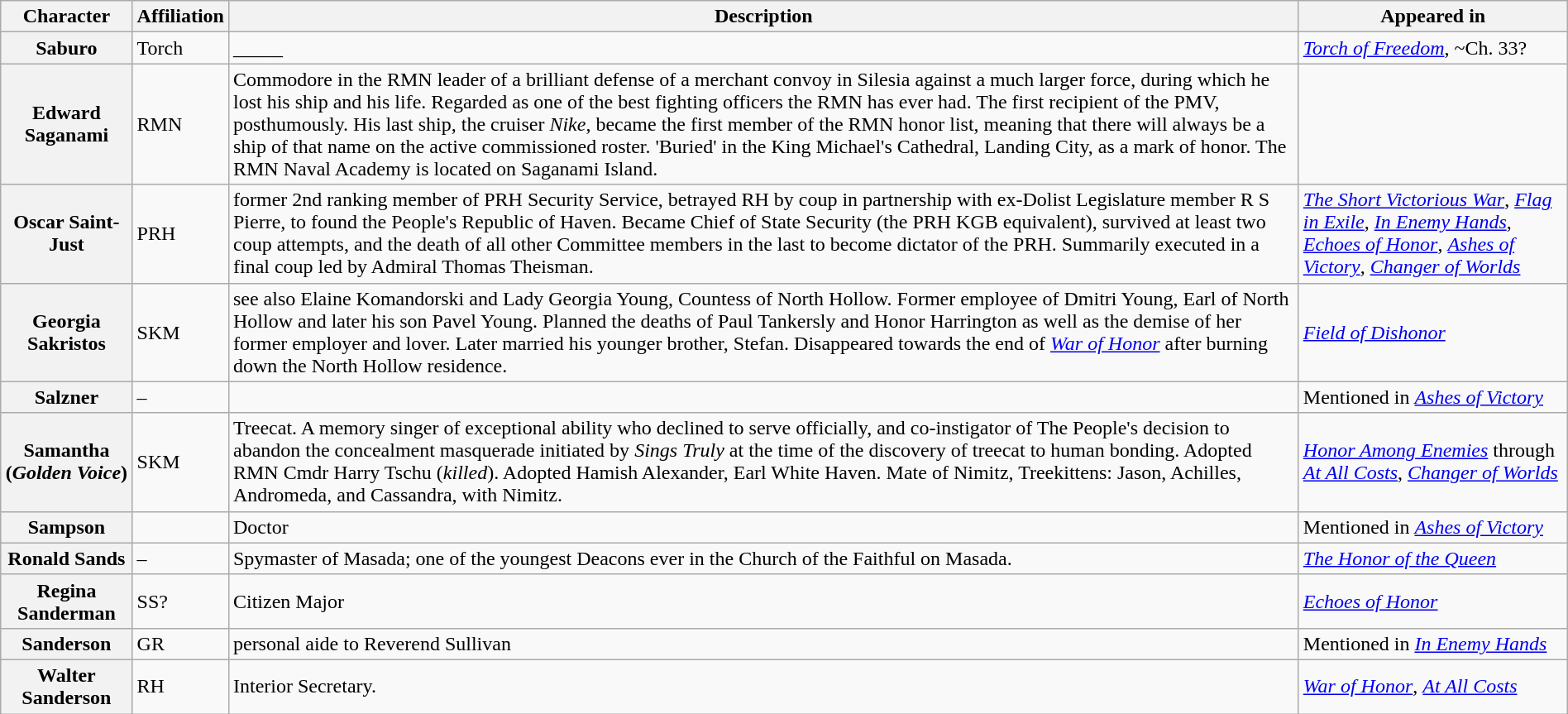<table class="wikitable" style="width: 100%">
<tr>
<th>Character</th>
<th>Affiliation</th>
<th>Description</th>
<th>Appeared in</th>
</tr>
<tr>
<th>Saburo</th>
<td>Torch</td>
<td>_____</td>
<td><em><a href='#'>Torch of Freedom</a></em>, ~Ch. 33?</td>
</tr>
<tr>
<th>Edward Saganami</th>
<td>RMN</td>
<td>Commodore in the RMN leader of a brilliant defense of a merchant convoy in Silesia against a much larger force, during which he lost his ship and his life. Regarded as one of the best fighting officers the RMN has ever had. The first recipient of the PMV, posthumously. His last ship, the cruiser <em>Nike</em>, became the first member of the RMN honor list, meaning that there will always be a ship of that name on the active commissioned roster. 'Buried' in the King Michael's Cathedral, Landing City, as a mark of honor. The RMN Naval Academy is located on Saganami Island.</td>
<td></td>
</tr>
<tr>
<th>Oscar Saint-Just</th>
<td>PRH</td>
<td>former 2nd ranking member of PRH Security Service, betrayed RH by coup in partnership with ex-Dolist Legislature member R S Pierre, to found the People's Republic of Haven. Became Chief of State Security (the PRH KGB equivalent), survived at least two coup attempts, and the death of all other Committee members in the last to become dictator of the PRH. Summarily executed in a final coup led by Admiral Thomas Theisman.</td>
<td><em><a href='#'>The Short Victorious War</a></em>, <em><a href='#'>Flag in Exile</a></em>, <em><a href='#'>In Enemy Hands</a></em>, <em><a href='#'>Echoes of Honor</a></em>, <em><a href='#'>Ashes of Victory</a></em>, <em><a href='#'>Changer of Worlds</a></em></td>
</tr>
<tr>
<th>Georgia Sakristos</th>
<td>SKM</td>
<td>see also Elaine Komandorski and Lady Georgia Young, Countess of North Hollow. Former employee of Dmitri Young, Earl of North Hollow and later his son Pavel Young. Planned the deaths of Paul Tankersly and Honor Harrington as well as the demise of her former employer and lover. Later married his younger brother, Stefan. Disappeared towards the end of <em><a href='#'>War of Honor</a></em> after burning down the North Hollow residence.</td>
<td><em><a href='#'>Field of Dishonor</a></em></td>
</tr>
<tr>
<th>Salzner</th>
<td>–</td>
<td></td>
<td>Mentioned in <em><a href='#'>Ashes of Victory</a></em></td>
</tr>
<tr>
<th>Samantha (<em>Golden Voice</em>)</th>
<td>SKM</td>
<td>Treecat. A memory singer of exceptional ability who declined to serve officially, and co-instigator of The People's decision to abandon the concealment masquerade initiated by <em>Sings Truly</em> at the time of the discovery of treecat to human bonding. Adopted RMN Cmdr Harry Tschu (<em>killed</em>). Adopted Hamish Alexander, Earl White Haven. Mate of Nimitz, Treekittens: Jason, Achilles, Andromeda, and Cassandra, with Nimitz.</td>
<td><em><a href='#'>Honor Among Enemies</a></em> through <em><a href='#'>At All Costs</a></em>, <em><a href='#'>Changer of Worlds</a></em></td>
</tr>
<tr>
<th>Sampson</th>
<td></td>
<td>Doctor</td>
<td>Mentioned in <em><a href='#'>Ashes of Victory</a></em></td>
</tr>
<tr>
<th>Ronald Sands</th>
<td>–</td>
<td>Spymaster of Masada; one of the youngest Deacons ever in the Church of the Faithful on Masada.</td>
<td><em><a href='#'>The Honor of the Queen</a></em></td>
</tr>
<tr>
<th>Regina Sanderman</th>
<td>SS?</td>
<td>Citizen Major</td>
<td><em><a href='#'>Echoes of Honor</a></em></td>
</tr>
<tr>
<th>Sanderson</th>
<td>GR</td>
<td>personal aide to Reverend Sullivan</td>
<td>Mentioned in <em><a href='#'>In Enemy Hands</a></em></td>
</tr>
<tr>
<th>Walter Sanderson</th>
<td>RH</td>
<td>Interior Secretary.</td>
<td><em><a href='#'>War of Honor</a></em>, <em><a href='#'>At All Costs</a></em></td>
</tr>
</table>
